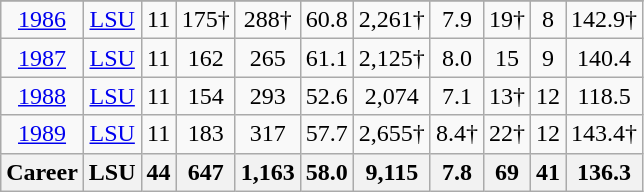<table class="wikitable" style="text-align:center;">
<tr>
</tr>
<tr>
<td><a href='#'>1986</a></td>
<td><a href='#'>LSU</a></td>
<td>11</td>
<td>175†</td>
<td>288†</td>
<td>60.8</td>
<td>2,261†</td>
<td>7.9</td>
<td>19†</td>
<td>8</td>
<td>142.9†</td>
</tr>
<tr>
<td><a href='#'>1987</a></td>
<td><a href='#'>LSU</a></td>
<td>11</td>
<td>162</td>
<td>265</td>
<td>61.1</td>
<td>2,125†</td>
<td>8.0</td>
<td>15</td>
<td>9</td>
<td>140.4</td>
</tr>
<tr>
<td><a href='#'>1988</a></td>
<td><a href='#'>LSU</a></td>
<td>11</td>
<td>154</td>
<td>293</td>
<td>52.6</td>
<td>2,074</td>
<td>7.1</td>
<td>13†</td>
<td>12</td>
<td>118.5</td>
</tr>
<tr>
<td><a href='#'>1989</a></td>
<td><a href='#'>LSU</a></td>
<td>11</td>
<td>183</td>
<td>317</td>
<td>57.7</td>
<td>2,655†</td>
<td>8.4†</td>
<td>22†</td>
<td>12</td>
<td>143.4†</td>
</tr>
<tr>
<th>Career</th>
<th>LSU</th>
<th>44</th>
<th>647</th>
<th>1,163</th>
<th>58.0</th>
<th>9,115</th>
<th>7.8</th>
<th>69</th>
<th>41</th>
<th>136.3</th>
</tr>
</table>
